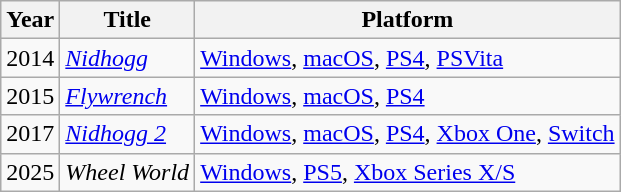<table class="wikitable sortable">
<tr>
<th>Year</th>
<th>Title</th>
<th>Platform</th>
</tr>
<tr>
<td>2014</td>
<td><em><a href='#'>Nidhogg</a></em></td>
<td><a href='#'>Windows</a>, <a href='#'>macOS</a>, <a href='#'>PS4</a>, <a href='#'>PSVita</a></td>
</tr>
<tr>
<td>2015</td>
<td><em><a href='#'>Flywrench</a></em></td>
<td><a href='#'>Windows</a>, <a href='#'>macOS</a>, <a href='#'>PS4</a></td>
</tr>
<tr>
<td>2017</td>
<td><em><a href='#'>Nidhogg 2</a></em></td>
<td><a href='#'>Windows</a>, <a href='#'>macOS</a>, <a href='#'>PS4</a>, <a href='#'>Xbox One</a>, <a href='#'>Switch</a></td>
</tr>
<tr>
<td>2025</td>
<td><em>Wheel World</em></td>
<td><a href='#'>Windows</a>, <a href='#'>PS5</a>, <a href='#'>Xbox Series X/S</a></td>
</tr>
</table>
